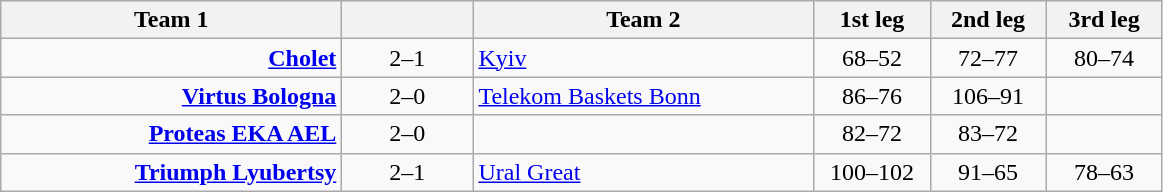<table class=wikitable style="text-align:center">
<tr>
<th width=220 align=right>Team 1</th>
<th width=80></th>
<th width=220 align=left>Team 2</th>
<th width=70>1st leg</th>
<th width=70>2nd leg</th>
<th width=70>3rd leg</th>
</tr>
<tr>
<td align=right><strong><a href='#'>Cholet</a></strong> </td>
<td>2–1</td>
<td align=left> <a href='#'>Kyiv</a></td>
<td>68–52</td>
<td>72–77</td>
<td>80–74</td>
</tr>
<tr>
<td align=right><strong><a href='#'>Virtus Bologna</a></strong> </td>
<td>2–0</td>
<td align=left> <a href='#'>Telekom Baskets Bonn</a></td>
<td>86–76</td>
<td>106–91</td>
<td></td>
</tr>
<tr>
<td align=right><strong><a href='#'>Proteas EKA AEL</a></strong> </td>
<td>2–0</td>
<td align=left></td>
<td>82–72</td>
<td>83–72</td>
<td></td>
</tr>
<tr>
<td align=right><strong><a href='#'>Triumph Lyubertsy</a></strong> </td>
<td>2–1</td>
<td align=left> <a href='#'>Ural Great</a></td>
<td>100–102</td>
<td>91–65</td>
<td>78–63</td>
</tr>
</table>
